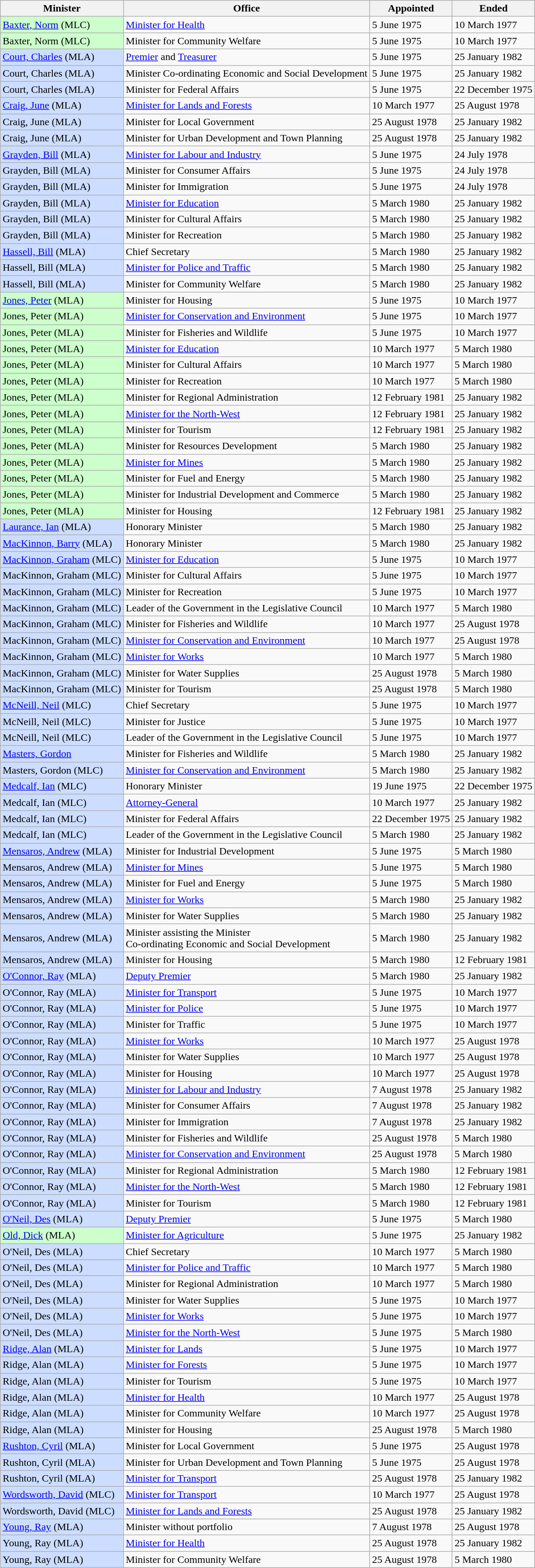<table class="wikitable sortable">
<tr>
<th>Minister</th>
<th>Office</th>
<th>Appointed</th>
<th>Ended</th>
</tr>
<tr>
<td style="background:#CCFFCC"><a href='#'>Baxter, Norm</a> (MLC)</td>
<td><a href='#'>Minister for Health</a></td>
<td>5 June 1975</td>
<td>10 March 1977</td>
</tr>
<tr>
<td style="background:#CCFFCC">Baxter, Norm (MLC)</td>
<td>Minister for Community Welfare</td>
<td>5 June 1975</td>
<td>10 March 1977</td>
</tr>
<tr>
<td style="background:#CCDDFF"><a href='#'>Court, Charles</a> (MLA)</td>
<td><a href='#'>Premier</a> and <a href='#'>Treasurer</a></td>
<td>5 June 1975</td>
<td>25 January 1982</td>
</tr>
<tr>
<td style="background:#CCDDFF">Court, Charles (MLA)</td>
<td>Minister Co-ordinating Economic and Social Development</td>
<td>5 June 1975</td>
<td>25 January 1982</td>
</tr>
<tr>
<td style="background:#CCDDFF">Court, Charles (MLA)</td>
<td>Minister for Federal Affairs</td>
<td>5 June 1975</td>
<td>22 December 1975</td>
</tr>
<tr>
<td style="background:#CCDDFF"><a href='#'>Craig, June</a> (MLA)</td>
<td><a href='#'>Minister for Lands and Forests</a></td>
<td>10 March 1977</td>
<td>25 August 1978</td>
</tr>
<tr>
<td style="background:#CCDDFF">Craig, June (MLA)</td>
<td>Minister for Local Government</td>
<td>25 August 1978</td>
<td>25 January 1982</td>
</tr>
<tr>
<td style="background:#CCDDFF">Craig, June (MLA)</td>
<td>Minister for Urban Development and Town Planning</td>
<td>25 August 1978</td>
<td>25 January 1982</td>
</tr>
<tr>
<td style="background:#CCDDFF"><a href='#'>Grayden, Bill</a> (MLA)</td>
<td><a href='#'>Minister for Labour and Industry</a></td>
<td>5 June 1975</td>
<td>24 July 1978</td>
</tr>
<tr>
<td style="background:#CCDDFF">Grayden, Bill (MLA)</td>
<td>Minister for Consumer Affairs</td>
<td>5 June 1975</td>
<td>24 July 1978</td>
</tr>
<tr>
<td style="background:#CCDDFF">Grayden, Bill (MLA)</td>
<td>Minister for Immigration</td>
<td>5 June 1975</td>
<td>24 July 1978</td>
</tr>
<tr>
<td style="background:#CCDDFF">Grayden, Bill (MLA)</td>
<td><a href='#'>Minister for Education</a></td>
<td>5 March 1980</td>
<td>25 January 1982</td>
</tr>
<tr>
<td style="background:#CCDDFF">Grayden, Bill (MLA)</td>
<td>Minister for Cultural Affairs</td>
<td>5 March 1980</td>
<td>25 January 1982</td>
</tr>
<tr>
<td style="background:#CCDDFF">Grayden, Bill (MLA)</td>
<td>Minister for Recreation</td>
<td>5 March 1980</td>
<td>25 January 1982</td>
</tr>
<tr>
<td style="background:#CCDDFF"><a href='#'>Hassell, Bill</a> (MLA)</td>
<td>Chief Secretary</td>
<td>5 March 1980</td>
<td>25 January 1982</td>
</tr>
<tr>
<td style="background:#CCDDFF">Hassell, Bill (MLA)</td>
<td><a href='#'>Minister for Police and Traffic</a></td>
<td>5 March 1980</td>
<td>25 January 1982</td>
</tr>
<tr>
<td style="background:#CCDDFF">Hassell, Bill (MLA)</td>
<td>Minister for Community Welfare</td>
<td>5 March 1980</td>
<td>25 January 1982</td>
</tr>
<tr>
<td style="background:#CCFFCC"><a href='#'>Jones, Peter</a> (MLA)</td>
<td>Minister for Housing</td>
<td>5 June 1975</td>
<td>10 March 1977</td>
</tr>
<tr>
<td style="background:#CCFFCC">Jones, Peter (MLA)</td>
<td><a href='#'>Minister for Conservation and Environment</a></td>
<td>5 June 1975</td>
<td>10 March 1977</td>
</tr>
<tr>
<td style="background:#CCFFCC">Jones, Peter (MLA)</td>
<td>Minister for Fisheries and Wildlife</td>
<td>5 June 1975</td>
<td>10 March 1977</td>
</tr>
<tr>
<td style="background:#CCFFCC">Jones, Peter (MLA)</td>
<td><a href='#'>Minister for Education</a></td>
<td>10 March 1977</td>
<td>5 March 1980</td>
</tr>
<tr>
<td style="background:#CCFFCC">Jones, Peter (MLA)</td>
<td>Minister for Cultural Affairs</td>
<td>10 March 1977</td>
<td>5 March 1980</td>
</tr>
<tr>
<td style="background:#CCFFCC">Jones, Peter (MLA)</td>
<td>Minister for Recreation</td>
<td>10 March 1977</td>
<td>5 March 1980</td>
</tr>
<tr>
<td style="background:#CCFFCC">Jones, Peter (MLA)</td>
<td>Minister for Regional Administration</td>
<td>12 February 1981</td>
<td>25 January 1982</td>
</tr>
<tr>
<td style="background:#CCFFCC">Jones, Peter (MLA)</td>
<td><a href='#'>Minister for the North-West</a></td>
<td>12 February 1981</td>
<td>25 January 1982</td>
</tr>
<tr>
<td style="background:#CCFFCC">Jones, Peter (MLA)</td>
<td>Minister for Tourism</td>
<td>12 February 1981</td>
<td>25 January 1982</td>
</tr>
<tr>
<td style="background:#CCFFCC">Jones, Peter (MLA)</td>
<td>Minister for Resources Development</td>
<td>5 March 1980</td>
<td>25 January 1982</td>
</tr>
<tr>
<td style="background:#CCFFCC">Jones, Peter (MLA)</td>
<td><a href='#'>Minister for Mines</a></td>
<td>5 March 1980</td>
<td>25 January 1982</td>
</tr>
<tr>
<td style="background:#CCFFCC">Jones, Peter (MLA)</td>
<td>Minister for Fuel and Energy</td>
<td>5 March 1980</td>
<td>25 January 1982</td>
</tr>
<tr>
<td style="background:#CCFFCC">Jones, Peter (MLA)</td>
<td>Minister for Industrial Development and Commerce</td>
<td>5 March 1980</td>
<td>25 January 1982</td>
</tr>
<tr>
<td style="background:#CCFFCC">Jones, Peter (MLA)</td>
<td>Minister for Housing</td>
<td>12 February 1981</td>
<td>25 January 1982</td>
</tr>
<tr>
<td style="background:#CCDDFF"><a href='#'>Laurance, Ian</a> (MLA)</td>
<td>Honorary Minister</td>
<td>5 March 1980</td>
<td>25 January 1982</td>
</tr>
<tr>
<td style="background:#CCDDFF"><a href='#'>MacKinnon, Barry</a> (MLA)</td>
<td>Honorary Minister</td>
<td>5 March 1980</td>
<td>25 January 1982</td>
</tr>
<tr>
<td style="background:#CCDDFF"><a href='#'>MacKinnon, Graham</a> (MLC)</td>
<td><a href='#'>Minister for Education</a></td>
<td>5 June 1975</td>
<td>10 March 1977</td>
</tr>
<tr>
<td style="background:#CCDDFF">MacKinnon, Graham (MLC)</td>
<td>Minister for Cultural Affairs</td>
<td>5 June 1975</td>
<td>10 March 1977</td>
</tr>
<tr>
<td style="background:#CCDDFF">MacKinnon, Graham (MLC)</td>
<td>Minister for Recreation</td>
<td>5 June 1975</td>
<td>10 March 1977</td>
</tr>
<tr>
<td style="background:#CCDDFF">MacKinnon, Graham (MLC)</td>
<td>Leader of the Government in the Legislative Council</td>
<td>10 March 1977</td>
<td>5 March 1980</td>
</tr>
<tr>
<td style="background:#CCDDFF">MacKinnon, Graham (MLC)</td>
<td>Minister for Fisheries and Wildlife</td>
<td>10 March 1977</td>
<td>25 August 1978</td>
</tr>
<tr>
<td style="background:#CCDDFF">MacKinnon, Graham (MLC)</td>
<td><a href='#'>Minister for Conservation and Environment</a></td>
<td>10 March 1977</td>
<td>25 August 1978</td>
</tr>
<tr>
<td style="background:#CCDDFF">MacKinnon, Graham (MLC)</td>
<td><a href='#'>Minister for Works</a></td>
<td>10 March 1977</td>
<td>5 March 1980</td>
</tr>
<tr>
<td style="background:#CCDDFF">MacKinnon, Graham (MLC)</td>
<td>Minister for Water Supplies</td>
<td>25 August 1978</td>
<td>5 March 1980</td>
</tr>
<tr>
<td style="background:#CCDDFF">MacKinnon, Graham (MLC)</td>
<td>Minister for Tourism</td>
<td>25 August 1978</td>
<td>5 March 1980</td>
</tr>
<tr>
<td style="background:#CCDDFF"><a href='#'>McNeill, Neil</a> (MLC)</td>
<td>Chief Secretary</td>
<td>5 June 1975</td>
<td>10 March 1977</td>
</tr>
<tr>
<td style="background:#CCDDFF">McNeill, Neil (MLC)</td>
<td>Minister for Justice</td>
<td>5 June 1975</td>
<td>10 March 1977</td>
</tr>
<tr>
<td style="background:#CCDDFF">McNeill, Neil (MLC)</td>
<td>Leader of the Government in the Legislative Council</td>
<td>5 June 1975</td>
<td>10 March 1977</td>
</tr>
<tr>
<td style="background:#CCDDFF"><a href='#'>Masters, Gordon</a></td>
<td>Minister for Fisheries and Wildlife</td>
<td>5 March 1980</td>
<td>25 January 1982</td>
</tr>
<tr>
<td style="background:#CCDDFF">Masters, Gordon (MLC)</td>
<td><a href='#'>Minister for Conservation and Environment</a></td>
<td>5 March 1980</td>
<td>25 January 1982</td>
</tr>
<tr>
<td style="background:#CCDDFF"><a href='#'>Medcalf, Ian</a> (MLC)</td>
<td>Honorary Minister</td>
<td>19 June 1975</td>
<td>22 December 1975</td>
</tr>
<tr>
<td style="background:#CCDDFF">Medcalf, Ian (MLC)</td>
<td><a href='#'>Attorney-General</a></td>
<td>10 March 1977</td>
<td>25 January 1982</td>
</tr>
<tr>
<td style="background:#CCDDFF">Medcalf, Ian (MLC)</td>
<td>Minister for Federal Affairs</td>
<td>22 December 1975</td>
<td>25 January 1982</td>
</tr>
<tr>
<td style="background:#CCDDFF">Medcalf, Ian (MLC)</td>
<td>Leader of the Government in the Legislative Council</td>
<td>5 March 1980</td>
<td>25 January 1982</td>
</tr>
<tr>
<td style="background:#CCDDFF"><a href='#'>Mensaros, Andrew</a> (MLA)</td>
<td>Minister for Industrial Development</td>
<td>5 June 1975</td>
<td>5 March 1980</td>
</tr>
<tr>
<td style="background:#CCDDFF">Mensaros, Andrew (MLA)</td>
<td><a href='#'>Minister for Mines</a></td>
<td>5 June 1975</td>
<td>5 March 1980</td>
</tr>
<tr>
<td style="background:#CCDDFF">Mensaros, Andrew (MLA)</td>
<td>Minister for Fuel and Energy</td>
<td>5 June 1975</td>
<td>5 March 1980</td>
</tr>
<tr>
<td style="background:#CCDDFF">Mensaros, Andrew (MLA)</td>
<td><a href='#'>Minister for Works</a></td>
<td>5 March 1980</td>
<td>25 January 1982</td>
</tr>
<tr>
<td style="background:#CCDDFF">Mensaros, Andrew (MLA)</td>
<td>Minister for Water Supplies</td>
<td>5 March 1980</td>
<td>25 January 1982</td>
</tr>
<tr>
<td style="background:#CCDDFF">Mensaros, Andrew (MLA)</td>
<td>Minister assisting the Minister<br>Co-ordinating Economic and Social Development</td>
<td>5 March 1980</td>
<td>25 January 1982</td>
</tr>
<tr>
<td style="background:#CCDDFF">Mensaros, Andrew (MLA)</td>
<td>Minister for Housing</td>
<td>5 March 1980</td>
<td>12 February 1981</td>
</tr>
<tr>
<td style="background:#CCDDFF"><a href='#'>O'Connor, Ray</a> (MLA)</td>
<td><a href='#'>Deputy Premier</a></td>
<td>5 March 1980</td>
<td>25 January 1982</td>
</tr>
<tr>
<td style="background:#CCDDFF">O'Connor, Ray (MLA)</td>
<td><a href='#'>Minister for Transport</a></td>
<td>5 June 1975</td>
<td>10 March 1977</td>
</tr>
<tr>
<td style="background:#CCDDFF">O'Connor, Ray (MLA)</td>
<td><a href='#'>Minister for Police</a></td>
<td>5 June 1975</td>
<td>10 March 1977</td>
</tr>
<tr>
<td style="background:#CCDDFF">O'Connor, Ray (MLA)</td>
<td>Minister for Traffic</td>
<td>5 June 1975</td>
<td>10 March 1977</td>
</tr>
<tr>
<td style="background:#CCDDFF">O'Connor, Ray (MLA)</td>
<td><a href='#'>Minister for Works</a></td>
<td>10 March 1977</td>
<td>25 August 1978</td>
</tr>
<tr>
<td style="background:#CCDDFF">O'Connor, Ray (MLA)</td>
<td>Minister for Water Supplies</td>
<td>10 March 1977</td>
<td>25 August 1978</td>
</tr>
<tr>
<td style="background:#CCDDFF">O'Connor, Ray (MLA)</td>
<td>Minister for Housing</td>
<td>10 March 1977</td>
<td>25 August 1978</td>
</tr>
<tr>
<td style="background:#CCDDFF">O'Connor, Ray (MLA)</td>
<td><a href='#'>Minister for Labour and Industry</a></td>
<td>7 August 1978</td>
<td>25 January 1982</td>
</tr>
<tr>
<td style="background:#CCDDFF">O'Connor, Ray (MLA)</td>
<td>Minister for Consumer Affairs</td>
<td>7 August 1978</td>
<td>25 January 1982</td>
</tr>
<tr>
<td style="background:#CCDDFF">O'Connor, Ray (MLA)</td>
<td>Minister for Immigration</td>
<td>7 August 1978</td>
<td>25 January 1982</td>
</tr>
<tr>
<td style="background:#CCDDFF">O'Connor, Ray (MLA)</td>
<td>Minister for Fisheries and Wildlife</td>
<td>25 August 1978</td>
<td>5 March 1980</td>
</tr>
<tr>
<td style="background:#CCDDFF">O'Connor, Ray (MLA)</td>
<td><a href='#'>Minister for Conservation and Environment</a></td>
<td>25 August 1978</td>
<td>5 March 1980</td>
</tr>
<tr>
<td style="background:#CCDDFF">O'Connor, Ray (MLA)</td>
<td>Minister for Regional Administration</td>
<td>5 March 1980</td>
<td>12 February 1981</td>
</tr>
<tr>
<td style="background:#CCDDFF">O'Connor, Ray (MLA)</td>
<td><a href='#'>Minister for the North-West</a></td>
<td>5 March 1980</td>
<td>12 February 1981</td>
</tr>
<tr>
<td style="background:#CCDDFF">O'Connor, Ray (MLA)</td>
<td>Minister for Tourism</td>
<td>5 March 1980</td>
<td>12 February 1981</td>
</tr>
<tr>
<td style="background:#CCDDFF"><a href='#'>O'Neil, Des</a> (MLA)</td>
<td><a href='#'>Deputy Premier</a></td>
<td>5 June 1975</td>
<td>5 March 1980</td>
</tr>
<tr>
<td style="background:#CCFFCC"><a href='#'>Old, Dick</a> (MLA)</td>
<td><a href='#'>Minister for Agriculture</a></td>
<td>5 June 1975</td>
<td>25 January 1982</td>
</tr>
<tr>
<td style="background:#CCDDFF">O'Neil, Des (MLA)</td>
<td>Chief Secretary</td>
<td>10 March 1977</td>
<td>5 March 1980</td>
</tr>
<tr>
<td style="background:#CCDDFF">O'Neil, Des (MLA)</td>
<td><a href='#'>Minister for Police and Traffic</a></td>
<td>10 March 1977</td>
<td>5 March 1980</td>
</tr>
<tr>
<td style="background:#CCDDFF">O'Neil, Des (MLA)</td>
<td>Minister for Regional Administration</td>
<td>10 March 1977</td>
<td>5 March 1980</td>
</tr>
<tr>
<td style="background:#CCDDFF">O'Neil, Des (MLA)</td>
<td>Minister for Water Supplies</td>
<td>5 June 1975</td>
<td>10 March 1977</td>
</tr>
<tr>
<td style="background:#CCDDFF">O'Neil, Des (MLA)</td>
<td><a href='#'>Minister for Works</a></td>
<td>5 June 1975</td>
<td>10 March 1977</td>
</tr>
<tr>
<td style="background:#CCDDFF">O'Neil, Des (MLA)</td>
<td><a href='#'>Minister for the North-West</a></td>
<td>5 June 1975</td>
<td>5 March 1980</td>
</tr>
<tr>
<td style="background:#CCDDFF"><a href='#'>Ridge, Alan</a> (MLA)</td>
<td><a href='#'>Minister for Lands</a></td>
<td>5 June 1975</td>
<td>10 March 1977</td>
</tr>
<tr>
<td style="background:#CCDDFF">Ridge, Alan (MLA)</td>
<td><a href='#'>Minister for Forests</a></td>
<td>5 June 1975</td>
<td>10 March 1977</td>
</tr>
<tr>
<td style="background:#CCDDFF">Ridge, Alan (MLA)</td>
<td>Minister for Tourism</td>
<td>5 June 1975</td>
<td>10 March 1977</td>
</tr>
<tr>
<td style="background:#CCDDFF">Ridge, Alan (MLA)</td>
<td><a href='#'>Minister for Health</a></td>
<td>10 March 1977</td>
<td>25 August 1978</td>
</tr>
<tr>
<td style="background:#CCDDFF">Ridge, Alan (MLA)</td>
<td>Minister for Community Welfare</td>
<td>10 March 1977</td>
<td>25 August 1978</td>
</tr>
<tr>
<td style="background:#CCDDFF">Ridge, Alan (MLA)</td>
<td>Minister for Housing</td>
<td>25 August 1978</td>
<td>5 March 1980</td>
</tr>
<tr>
<td style="background:#CCDDFF"><a href='#'>Rushton, Cyril</a> (MLA)</td>
<td>Minister for Local Government</td>
<td>5 June 1975</td>
<td>25 August 1978</td>
</tr>
<tr>
<td style="background:#CCDDFF">Rushton, Cyril (MLA)</td>
<td>Minister for Urban Development and Town Planning</td>
<td>5 June 1975</td>
<td>25 August 1978</td>
</tr>
<tr>
<td style="background:#CCDDFF">Rushton, Cyril (MLA)</td>
<td><a href='#'>Minister for Transport</a></td>
<td>25 August 1978</td>
<td>25 January 1982</td>
</tr>
<tr>
<td style="background:#CCDDFF"><a href='#'>Wordsworth, David</a> (MLC)</td>
<td><a href='#'>Minister for Transport</a></td>
<td>10 March 1977</td>
<td>25 August 1978</td>
</tr>
<tr>
<td style="background:#CCDDFF">Wordsworth, David (MLC)</td>
<td><a href='#'>Minister for Lands and Forests</a></td>
<td>25 August 1978</td>
<td>25 January 1982</td>
</tr>
<tr>
<td style="background:#CCDDFF"><a href='#'>Young, Ray</a> (MLA)</td>
<td>Minister without portfolio</td>
<td>7 August 1978</td>
<td>25 August 1978</td>
</tr>
<tr>
<td style="background:#CCDDFF">Young, Ray (MLA)</td>
<td><a href='#'>Minister for Health</a></td>
<td>25 August 1978</td>
<td>25 January 1982</td>
</tr>
<tr>
<td style="background:#CCDDFF">Young, Ray (MLA)</td>
<td>Minister for Community Welfare</td>
<td>25 August 1978</td>
<td>5 March 1980</td>
</tr>
</table>
